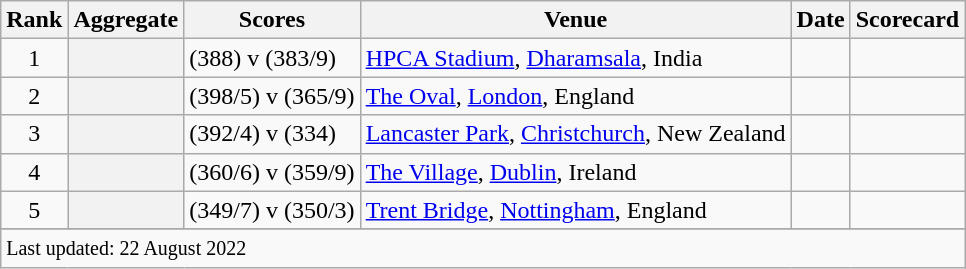<table class="wikitable plainrowheaders sortable">
<tr>
<th scope=col>Rank</th>
<th scope=col>Aggregate</th>
<th scope=col>Scores</th>
<th scope=col>Venue</th>
<th scope=col>Date</th>
<th scope=col>Scorecard</th>
</tr>
<tr>
<td align=center>1</td>
<th scope=row style=text-align:center;></th>
<td> (388) v  (383/9)</td>
<td><a href='#'>HPCA Stadium</a>, <a href='#'>Dharamsala</a>, India</td>
<td></td>
<td></td>
</tr>
<tr>
<td align=center>2</td>
<th scope=row style=text-align:center;></th>
<td> (398/5) v  (365/9)</td>
<td><a href='#'>The Oval</a>, <a href='#'>London</a>, England</td>
<td></td>
<td></td>
</tr>
<tr>
<td align=center>3</td>
<th scope=row style=text-align:center;></th>
<td> (392/4) v  (334)</td>
<td><a href='#'>Lancaster Park</a>, <a href='#'>Christchurch</a>, New Zealand</td>
<td></td>
<td></td>
</tr>
<tr>
<td align=center>4</td>
<th scope=row style=text-align:center;></th>
<td> (360/6) v  (359/9)</td>
<td><a href='#'>The Village</a>, <a href='#'>Dublin</a>, Ireland</td>
<td></td>
<td></td>
</tr>
<tr>
<td align=center>5</td>
<th scope=row style=text-align:center;></th>
<td> (349/7) v  (350/3)</td>
<td><a href='#'>Trent Bridge</a>, <a href='#'>Nottingham</a>, England</td>
<td></td>
<td></td>
</tr>
<tr>
</tr>
<tr class=sortbottom>
<td colspan=6><small>Last updated: 22 August 2022</small></td>
</tr>
</table>
